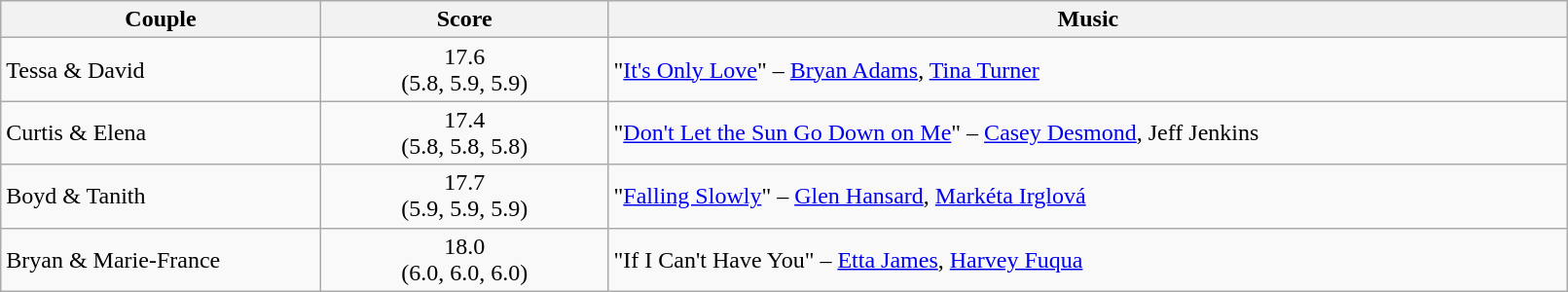<table class="wikitable" style="width:85%;">
<tr>
<th style="width:20%;">Couple</th>
<th style="width:18%;">Score</th>
<th style="width:60%;">Music</th>
</tr>
<tr>
<td>Tessa & David</td>
<td style="text-align:center;">17.6 <br> (5.8, 5.9, 5.9)</td>
<td>"<a href='#'>It's Only Love</a>" – <a href='#'>Bryan Adams</a>, <a href='#'>Tina Turner</a></td>
</tr>
<tr>
<td>Curtis & Elena</td>
<td style="text-align:center;">17.4 <br> (5.8, 5.8, 5.8)</td>
<td>"<a href='#'>Don't Let the Sun Go Down on Me</a>" – <a href='#'>Casey Desmond</a>, Jeff Jenkins</td>
</tr>
<tr>
<td>Boyd & Tanith</td>
<td style="text-align:center;">17.7 <br> (5.9, 5.9, 5.9)</td>
<td>"<a href='#'>Falling Slowly</a>" – <a href='#'>Glen Hansard</a>, <a href='#'>Markéta Irglová</a></td>
</tr>
<tr>
<td>Bryan & Marie-France</td>
<td style="text-align:center;">18.0 <br> (6.0, 6.0, 6.0)</td>
<td>"If I Can't Have You" – <a href='#'>Etta James</a>, <a href='#'>Harvey Fuqua</a></td>
</tr>
</table>
